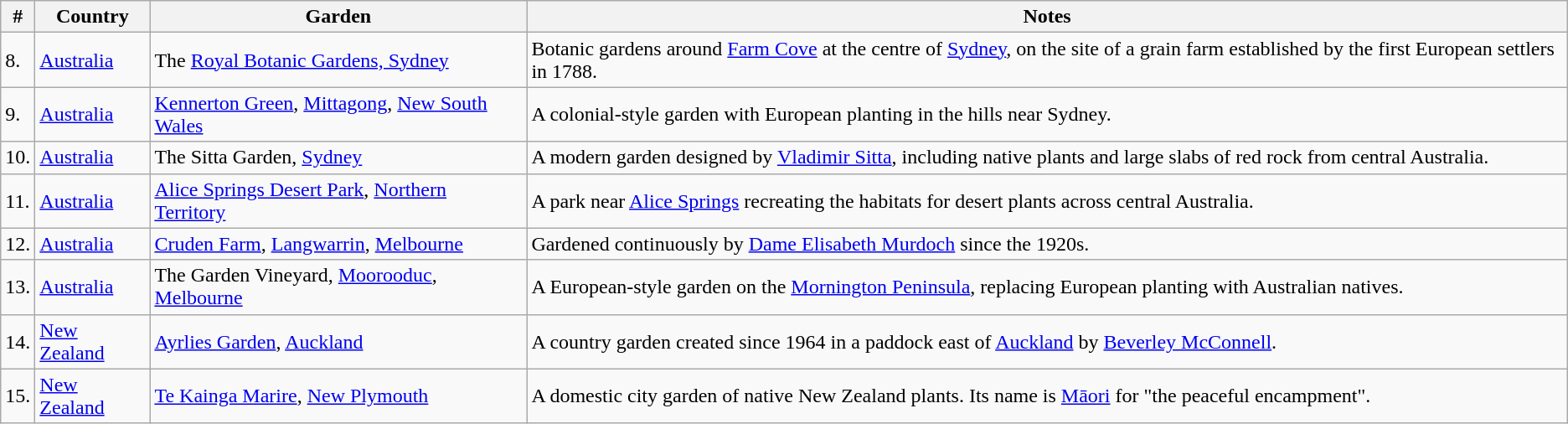<table class="wikitable">
<tr>
<th>#</th>
<th>Country</th>
<th>Garden</th>
<th>Notes</th>
</tr>
<tr>
<td>8.</td>
<td> <a href='#'>Australia</a></td>
<td>The <a href='#'>Royal Botanic Gardens, Sydney</a></td>
<td>Botanic gardens around <a href='#'>Farm Cove</a> at the centre of <a href='#'>Sydney</a>, on the site of a grain farm established by the first European settlers in 1788. </td>
</tr>
<tr>
<td>9.</td>
<td> <a href='#'>Australia</a></td>
<td><a href='#'>Kennerton Green</a>, <a href='#'>Mittagong</a>, <a href='#'>New South Wales</a></td>
<td>A colonial-style garden with European planting in the hills near Sydney.</td>
</tr>
<tr>
<td>10.</td>
<td> <a href='#'>Australia</a></td>
<td>The Sitta Garden, <a href='#'>Sydney</a></td>
<td>A modern garden designed by <a href='#'>Vladimir Sitta</a>, including native plants and large slabs of red rock from central Australia.</td>
</tr>
<tr>
<td>11.</td>
<td> <a href='#'>Australia</a></td>
<td><a href='#'>Alice Springs Desert Park</a>, <a href='#'>Northern Territory</a></td>
<td>A park near <a href='#'>Alice Springs</a> recreating the habitats for desert plants across central Australia. </td>
</tr>
<tr>
<td>12.</td>
<td> <a href='#'>Australia</a></td>
<td><a href='#'>Cruden Farm</a>, <a href='#'>Langwarrin</a>, <a href='#'>Melbourne</a></td>
<td>Gardened continuously by <a href='#'>Dame Elisabeth Murdoch</a> since the 1920s.</td>
</tr>
<tr>
<td>13.</td>
<td> <a href='#'>Australia</a></td>
<td>The Garden Vineyard, <a href='#'>Moorooduc</a>, <a href='#'>Melbourne</a></td>
<td>A European-style garden on the <a href='#'>Mornington Peninsula</a>, replacing European planting with Australian natives. </td>
</tr>
<tr>
<td>14.</td>
<td> <a href='#'>New Zealand</a></td>
<td><a href='#'>Ayrlies Garden</a>, <a href='#'>Auckland</a></td>
<td>A  country garden created since 1964 in a paddock east of <a href='#'>Auckland</a> by <a href='#'>Beverley McConnell</a>. </td>
</tr>
<tr>
<td>15.</td>
<td> <a href='#'>New Zealand</a></td>
<td><a href='#'>Te Kainga Marire</a>, <a href='#'>New Plymouth</a></td>
<td>A domestic city garden of native New Zealand plants.  Its name is <a href='#'>Māori</a> for "the peaceful encampment".  </td>
</tr>
</table>
